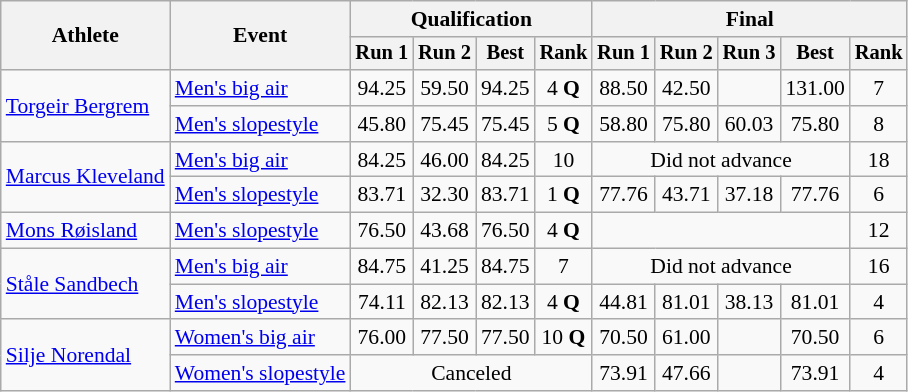<table class="wikitable" style="font-size:90%">
<tr>
<th rowspan="2">Athlete</th>
<th rowspan="2">Event</th>
<th colspan="4">Qualification</th>
<th colspan="5">Final</th>
</tr>
<tr style="font-size:95%">
<th>Run 1</th>
<th>Run 2</th>
<th>Best</th>
<th>Rank</th>
<th>Run 1</th>
<th>Run 2</th>
<th>Run 3</th>
<th>Best</th>
<th>Rank</th>
</tr>
<tr align=center>
<td align=left rowspan=2><a href='#'>Torgeir Bergrem</a></td>
<td align=left><a href='#'>Men's big air</a></td>
<td>94.25</td>
<td>59.50</td>
<td>94.25</td>
<td>4 <strong>Q</strong></td>
<td>88.50</td>
<td>42.50</td>
<td></td>
<td>131.00</td>
<td>7</td>
</tr>
<tr align=center>
<td align=left><a href='#'>Men's slopestyle</a></td>
<td>45.80</td>
<td>75.45</td>
<td>75.45</td>
<td>5 <strong>Q</strong></td>
<td>58.80</td>
<td>75.80</td>
<td>60.03</td>
<td>75.80</td>
<td>8</td>
</tr>
<tr align=center>
<td align=left rowspan=2><a href='#'>Marcus Kleveland</a></td>
<td align=left><a href='#'>Men's big air</a></td>
<td>84.25</td>
<td>46.00</td>
<td>84.25</td>
<td>10</td>
<td colspan=4>Did not advance</td>
<td>18</td>
</tr>
<tr align=center>
<td align=left><a href='#'>Men's slopestyle</a></td>
<td>83.71</td>
<td>32.30</td>
<td>83.71</td>
<td>1 <strong>Q</strong></td>
<td>77.76</td>
<td>43.71</td>
<td>37.18</td>
<td>77.76</td>
<td>6</td>
</tr>
<tr align=center>
<td align=left><a href='#'>Mons Røisland</a></td>
<td align=left><a href='#'>Men's slopestyle</a></td>
<td>76.50</td>
<td>43.68</td>
<td>76.50</td>
<td>4 <strong>Q</strong></td>
<td colspan=4></td>
<td>12</td>
</tr>
<tr align=center>
<td align=left rowspan=2><a href='#'>Ståle Sandbech</a></td>
<td align=left><a href='#'>Men's big air</a></td>
<td>84.75</td>
<td>41.25</td>
<td>84.75</td>
<td>7</td>
<td colspan=4>Did not advance</td>
<td>16</td>
</tr>
<tr align=center>
<td align=left><a href='#'>Men's slopestyle</a></td>
<td>74.11</td>
<td>82.13</td>
<td>82.13</td>
<td>4 <strong>Q</strong></td>
<td>44.81</td>
<td>81.01</td>
<td>38.13</td>
<td>81.01</td>
<td>4</td>
</tr>
<tr align=center>
<td align=left rowspan=2><a href='#'>Silje Norendal</a></td>
<td align=left><a href='#'>Women's big air</a></td>
<td>76.00</td>
<td>77.50</td>
<td>77.50</td>
<td>10 <strong>Q</strong></td>
<td>70.50</td>
<td>61.00</td>
<td></td>
<td>70.50</td>
<td>6</td>
</tr>
<tr align=center>
<td align=left><a href='#'>Women's slopestyle</a></td>
<td colspan=4>Canceled</td>
<td>73.91</td>
<td>47.66</td>
<td></td>
<td>73.91</td>
<td>4</td>
</tr>
</table>
